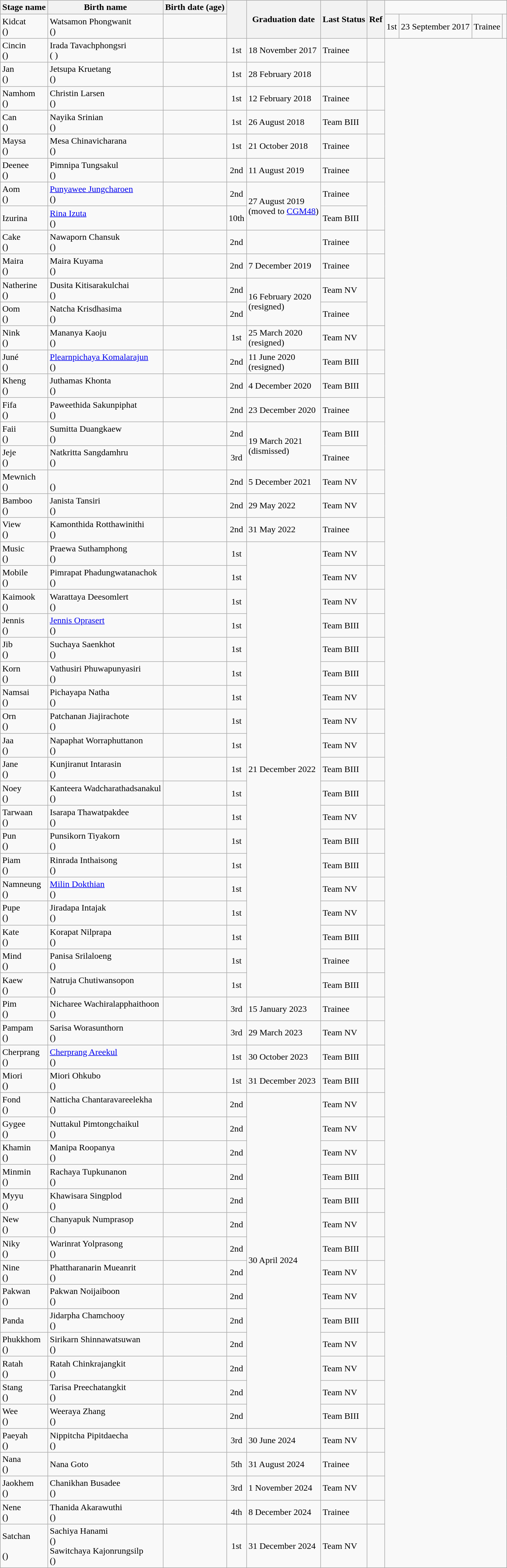<table class="wikitable sortable" style="text-align:left;">
<tr>
<th>Stage name</th>
<th>Birth name</th>
<th>Birth date (age)</th>
<th rowspan="2"></th>
<th rowspan="2">Graduation date</th>
<th rowspan="2">Last Status</th>
<th rowspan="2">Ref</th>
</tr>
<tr>
<td>Kidcat<br>()</td>
<td>Watsamon Phongwanit<br>()</td>
<td></td>
<td style="text-align:center;">1st</td>
<td>23 September 2017</td>
<td>Trainee</td>
<td></td>
</tr>
<tr>
<td>Cincin<br>()</td>
<td>Irada Tavachphongsri<br>( )</td>
<td></td>
<td style="text-align:center;">1st</td>
<td>18 November 2017</td>
<td>Trainee</td>
<td></td>
</tr>
<tr>
<td>Jan<br>()</td>
<td>Jetsupa Kruetang<br>()</td>
<td></td>
<td style="text-align:center;">1st</td>
<td>28 February 2018</td>
<td></td>
<td></td>
</tr>
<tr>
<td>Namhom<br>()</td>
<td>Christin Larsen<br>()</td>
<td></td>
<td style="text-align:center;">1st</td>
<td>12 February 2018</td>
<td>Trainee</td>
<td></td>
</tr>
<tr>
<td>Can<br>()</td>
<td>Nayika Srinian<br>()</td>
<td></td>
<td style="text-align:center;">1st</td>
<td>26 August 2018</td>
<td>Team BIII</td>
<td></td>
</tr>
<tr>
<td>Maysa<br>()</td>
<td>Mesa Chinavicharana<br>()</td>
<td></td>
<td style="text-align:center;">1st</td>
<td>21 October 2018</td>
<td>Trainee</td>
<td></td>
</tr>
<tr>
<td>Deenee<br>()</td>
<td>Pimnipa Tungsakul<br>()</td>
<td></td>
<td style="text-align:center;">2nd</td>
<td>11 August 2019</td>
<td>Trainee</td>
<td></td>
</tr>
<tr>
<td>Aom<br>()</td>
<td><a href='#'>Punyawee Jungcharoen</a><br>()</td>
<td></td>
<td style="text-align:center;">2nd</td>
<td rowspan="2">27 August 2019<br>(moved to <a href='#'>CGM48</a>)</td>
<td>Trainee</td>
<td rowspan="2"></td>
</tr>
<tr>
<td>Izurina<br></td>
<td><a href='#'>Rina Izuta</a><br>()</td>
<td></td>
<td style="text-align:center;">10th </td>
<td>Team BIII</td>
</tr>
<tr>
<td>Cake<br>()</td>
<td>Nawaporn Chansuk<br>()</td>
<td></td>
<td style="text-align:center;">2nd</td>
<td></td>
<td>Trainee</td>
<td></td>
</tr>
<tr>
<td>Maira<br>()</td>
<td>Maira Kuyama<br>()</td>
<td></td>
<td style="text-align:center;">2nd</td>
<td>7 December 2019</td>
<td>Trainee</td>
<td></td>
</tr>
<tr>
<td>Natherine<br>()</td>
<td>Dusita Kitisarakulchai<br>()</td>
<td></td>
<td style="text-align:center;">2nd</td>
<td rowspan="2">16 February 2020<br>(resigned)</td>
<td>Team NV</td>
<td rowspan="2"></td>
</tr>
<tr>
<td>Oom<br>()</td>
<td>Natcha Krisdhasima<br>()</td>
<td></td>
<td style="text-align:center;">2nd</td>
<td>Trainee</td>
</tr>
<tr>
<td>Nink<br>()</td>
<td>Mananya Kaoju<br>()</td>
<td></td>
<td style="text-align:center;">1st</td>
<td>25 March 2020<br>(resigned)</td>
<td>Team NV</td>
<td></td>
</tr>
<tr>
<td>Juné<br>()</td>
<td><a href='#'>Plearnpichaya Komalarajun</a><br>()</td>
<td></td>
<td style="text-align:center;">2nd</td>
<td>11 June 2020<br>(resigned)</td>
<td>Team BIII</td>
<td></td>
</tr>
<tr>
<td>Kheng<br>()</td>
<td>Juthamas Khonta<br>()</td>
<td></td>
<td style="text-align:center;">2nd</td>
<td>4 December 2020</td>
<td>Team BIII</td>
<td></td>
</tr>
<tr>
<td>Fifa<br>()</td>
<td>Paweethida Sakunpiphat<br>()</td>
<td></td>
<td style="text-align:center;">2nd</td>
<td>23 December 2020</td>
<td>Trainee</td>
<td></td>
</tr>
<tr>
<td>Faii<br>()</td>
<td>Sumitta Duangkaew<br>()</td>
<td></td>
<td style="text-align:center;">2nd</td>
<td rowspan="2">19 March 2021 <br> (dismissed)</td>
<td>Team BIII</td>
<td rowspan="2"></td>
</tr>
<tr>
<td>Jeje<br>()</td>
<td>Natkritta Sangdamhru<br>()</td>
<td></td>
<td style="text-align:center;">3rd</td>
<td>Trainee</td>
</tr>
<tr>
<td>Mewnich<br>()</td>
<td><br>()</td>
<td></td>
<td style="text-align:center;">2nd</td>
<td>5 December 2021</td>
<td>Team NV</td>
<td></td>
</tr>
<tr>
<td>Bamboo<br>()</td>
<td>Janista Tansiri<br>()</td>
<td></td>
<td style="text-align:center;">2nd</td>
<td>29 May 2022</td>
<td>Team NV</td>
<td></td>
</tr>
<tr>
<td>View<br>()</td>
<td>Kamonthida Rotthawinithi<br>()</td>
<td></td>
<td style="text-align:center;">2nd</td>
<td>31 May 2022</td>
<td>Trainee</td>
<td></td>
</tr>
<tr>
<td>Music<br>()</td>
<td>Praewa Suthamphong<br>()</td>
<td></td>
<td style="text-align:center;">1st</td>
<td rowspan="19">21 December 2022</td>
<td>Team NV</td>
<td></td>
</tr>
<tr>
<td>Mobile<br>()</td>
<td>Pimrapat Phadungwatanachok<br>()</td>
<td></td>
<td style="text-align:center;">1st</td>
<td>Team NV</td>
<td></td>
</tr>
<tr>
<td>Kaimook<br>()</td>
<td>Warattaya Deesomlert<br>()</td>
<td></td>
<td style="text-align:center;">1st</td>
<td>Team NV</td>
<td></td>
</tr>
<tr>
<td>Jennis<br>()</td>
<td><a href='#'>Jennis Oprasert</a><br>()</td>
<td></td>
<td style="text-align:center;">1st</td>
<td>Team BIII</td>
<td></td>
</tr>
<tr>
<td>Jib<br>()</td>
<td>Suchaya Saenkhot<br>()</td>
<td></td>
<td style="text-align:center;">1st</td>
<td>Team BIII</td>
<td></td>
</tr>
<tr>
<td>Korn<br>()</td>
<td>Vathusiri Phuwapunyasiri<br>()</td>
<td></td>
<td style="text-align:center;">1st</td>
<td>Team BIII</td>
<td></td>
</tr>
<tr>
<td>Namsai<br>()</td>
<td>Pichayapa Natha<br>()</td>
<td></td>
<td style="text-align:center;">1st</td>
<td>Team NV</td>
<td></td>
</tr>
<tr>
<td>Orn<br>()</td>
<td>Patchanan Jiajirachote<br>()</td>
<td></td>
<td style="text-align:center;">1st</td>
<td>Team NV</td>
<td></td>
</tr>
<tr>
<td>Jaa<br>()</td>
<td>Napaphat Worraphuttanon<br>()</td>
<td></td>
<td style="text-align:center;">1st</td>
<td>Team NV</td>
<td></td>
</tr>
<tr>
<td>Jane<br>()</td>
<td>Kunjiranut Intarasin<br>()</td>
<td></td>
<td style="text-align:center;">1st</td>
<td>Team BIII</td>
<td></td>
</tr>
<tr>
<td>Noey<br>()</td>
<td>Kanteera Wadcharathadsanakul<br>()</td>
<td></td>
<td style="text-align:center;">1st</td>
<td>Team BIII</td>
<td></td>
</tr>
<tr>
<td>Tarwaan<br>()</td>
<td>Isarapa Thawatpakdee<br>()</td>
<td></td>
<td style="text-align:center;">1st</td>
<td>Team NV</td>
<td></td>
</tr>
<tr>
<td>Pun<br>()</td>
<td>Punsikorn Tiyakorn<br>()</td>
<td></td>
<td style="text-align:center;">1st</td>
<td>Team BIII</td>
<td></td>
</tr>
<tr>
<td>Piam<br>()</td>
<td>Rinrada Inthaisong<br>()</td>
<td></td>
<td style="text-align:center;">1st</td>
<td>Team BIII</td>
<td></td>
</tr>
<tr>
<td>Namneung<br>()</td>
<td><a href='#'>Milin Dokthian</a><br>()</td>
<td></td>
<td style="text-align:center;">1st</td>
<td>Team NV</td>
<td></td>
</tr>
<tr>
<td>Pupe<br>()</td>
<td>Jiradapa Intajak<br>()</td>
<td></td>
<td style="text-align:center;">1st</td>
<td>Team NV</td>
<td></td>
</tr>
<tr>
<td>Kate<br>()</td>
<td>Korapat Nilprapa<br>()</td>
<td></td>
<td style="text-align:center;">1st</td>
<td>Team BIII</td>
<td></td>
</tr>
<tr>
<td>Mind<br>()</td>
<td>Panisa Srilaloeng<br>()</td>
<td></td>
<td style="text-align:center;">1st</td>
<td>Trainee</td>
<td></td>
</tr>
<tr>
<td>Kaew<br>()</td>
<td>Natruja Chutiwansopon<br>()</td>
<td></td>
<td style="text-align:center;">1st</td>
<td>Team BIII</td>
<td></td>
</tr>
<tr>
<td>Pim<br>()</td>
<td>Nicharee Wachiralapphaithoon<br>()</td>
<td></td>
<td style="text-align:center;">3rd</td>
<td>15 January 2023</td>
<td>Trainee</td>
<td></td>
</tr>
<tr>
<td>Pampam<br>()</td>
<td>Sarisa Worasunthorn<br>()</td>
<td></td>
<td style="text-align:center;">3rd</td>
<td>29 March 2023</td>
<td>Team NV</td>
<td></td>
</tr>
<tr>
<td>Cherprang<br>()</td>
<td><a href='#'>Cherprang Areekul</a><br>()</td>
<td></td>
<td style="text-align:center;">1st</td>
<td>30 October 2023</td>
<td>Team BIII</td>
<td></td>
</tr>
<tr>
<td>Miori<br>()</td>
<td>Miori Ohkubo<br>()</td>
<td></td>
<td style="text-align:center;">1st</td>
<td>31 December 2023</td>
<td>Team BIII</td>
<td></td>
</tr>
<tr>
<td>Fond<br>()</td>
<td>Natticha Chantaravareelekha<br>()</td>
<td></td>
<td style="text-align:center;">2nd</td>
<td rowspan="14">30 April 2024</td>
<td>Team NV</td>
<td></td>
</tr>
<tr>
<td>Gygee<br>()</td>
<td>Nuttakul Pimtongchaikul<br>()</td>
<td></td>
<td style="text-align:center;">2nd</td>
<td>Team NV</td>
<td></td>
</tr>
<tr>
<td>Khamin<br>()</td>
<td>Manipa Roopanya<br>()</td>
<td></td>
<td style="text-align:center;">2nd</td>
<td>Team NV</td>
<td></td>
</tr>
<tr>
<td>Minmin<br>()</td>
<td>Rachaya Tupkunanon<br>()</td>
<td></td>
<td style="text-align:center;">2nd</td>
<td>Team BIII</td>
<td></td>
</tr>
<tr>
<td>Myyu<br>()</td>
<td>Khawisara Singplod<br>()</td>
<td></td>
<td style="text-align:center;">2nd</td>
<td>Team BIII</td>
<td></td>
</tr>
<tr>
<td>New<br>()</td>
<td>Chanyapuk Numprasop<br>()</td>
<td></td>
<td style="text-align:center;">2nd</td>
<td>Team NV</td>
<td></td>
</tr>
<tr>
<td>Niky<br>()</td>
<td>Warinrat Yolprasong<br>()</td>
<td></td>
<td style="text-align:center;">2nd</td>
<td>Team BIII</td>
<td></td>
</tr>
<tr>
<td>Nine<br>()</td>
<td>Phattharanarin Mueanrit<br>()</td>
<td></td>
<td style="text-align:center;">2nd</td>
<td>Team NV</td>
<td></td>
</tr>
<tr>
<td>Pakwan<br>()</td>
<td>Pakwan Noijaiboon<br>()</td>
<td></td>
<td style="text-align:center;">2nd</td>
<td>Team NV</td>
<td></td>
</tr>
<tr>
<td>Panda<br></td>
<td>Jidarpha Chamchooy<br>()</td>
<td></td>
<td style="text-align:center;">2nd</td>
<td>Team BIII</td>
<td></td>
</tr>
<tr>
<td>Phukkhom<br>()</td>
<td>Sirikarn Shinnawatsuwan<br>()</td>
<td></td>
<td style="text-align:center;">2nd</td>
<td>Team NV</td>
<td></td>
</tr>
<tr>
<td>Ratah<br>()</td>
<td>Ratah Chinkrajangkit<br>()</td>
<td></td>
<td style="text-align:center;">2nd</td>
<td>Team NV</td>
<td></td>
</tr>
<tr>
<td>Stang<br>()</td>
<td>Tarisa Preechatangkit<br>()</td>
<td></td>
<td style="text-align:center;">2nd</td>
<td>Team NV</td>
<td></td>
</tr>
<tr>
<td>Wee<br>()</td>
<td>Weeraya Zhang<br>()</td>
<td></td>
<td style="text-align:center;">2nd</td>
<td>Team BIII</td>
<td></td>
</tr>
<tr>
<td>Paeyah<br>()</td>
<td>Nippitcha Pipitdaecha<br>()</td>
<td></td>
<td style="text-align:center;">3rd</td>
<td>30 June 2024</td>
<td>Team NV</td>
<td></td>
</tr>
<tr>
<td>Nana<br>()</td>
<td>Nana Goto<br></td>
<td></td>
<td style="text-align:center;">5th</td>
<td>31 August 2024</td>
<td>Trainee</td>
<td></td>
</tr>
<tr>
<td>Jaokhem<br>()</td>
<td>Chanikhan Busadee<br>()</td>
<td></td>
<td style="text-align:center;">3rd</td>
<td>1 November 2024</td>
<td>Team NV</td>
<td></td>
</tr>
<tr>
<td>Nene<br>()</td>
<td>Thanida Akarawuthi<br>()</td>
<td></td>
<td style="text-align:center;">4th</td>
<td>8 December 2024</td>
<td>Trainee</td>
<td></td>
</tr>
<tr>
<td>Satchan<br><br>()</td>
<td>Sachiya Hanami<br>()<br>Sawitchaya Kajonrungsilp<br>()</td>
<td></td>
<td style="text-align:center;">1st</td>
<td>31 December 2024</td>
<td>Team NV</td>
<td></td>
</tr>
</table>
